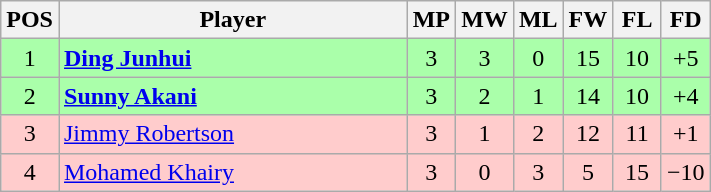<table class="wikitable" style="text-align: center;">
<tr>
<th width=25>POS</th>
<th width=225>Player</th>
<th width=25>MP</th>
<th width=25>MW</th>
<th width=25>ML</th>
<th width=25>FW</th>
<th width=25>FL</th>
<th width=25>FD</th>
</tr>
<tr style="background:#afa;">
<td>1</td>
<td style="text-align:left;"> <strong><a href='#'>Ding Junhui</a></strong></td>
<td>3</td>
<td>3</td>
<td>0</td>
<td>15</td>
<td>10</td>
<td>+5</td>
</tr>
<tr style="background:#afa;">
<td>2</td>
<td style="text-align:left;"> <strong><a href='#'>Sunny Akani</a></strong></td>
<td>3</td>
<td>2</td>
<td>1</td>
<td>14</td>
<td>10</td>
<td>+4</td>
</tr>
<tr style="background:#fcc;">
<td>3</td>
<td style="text-align:left;"> <a href='#'>Jimmy Robertson</a></td>
<td>3</td>
<td>1</td>
<td>2</td>
<td>12</td>
<td>11</td>
<td>+1</td>
</tr>
<tr style="background:#fcc;">
<td>4</td>
<td style="text-align:left;"> <a href='#'>Mohamed Khairy</a></td>
<td>3</td>
<td>0</td>
<td>3</td>
<td>5</td>
<td>15</td>
<td>−10</td>
</tr>
</table>
